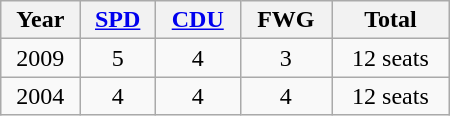<table class="wikitable" width="300">
<tr>
<th>Year</th>
<th><a href='#'>SPD</a></th>
<th><a href='#'>CDU</a></th>
<th>FWG</th>
<th>Total</th>
</tr>
<tr align="center">
<td>2009</td>
<td>5</td>
<td>4</td>
<td>3</td>
<td>12 seats</td>
</tr>
<tr align="center">
<td>2004</td>
<td>4</td>
<td>4</td>
<td>4</td>
<td>12 seats</td>
</tr>
</table>
